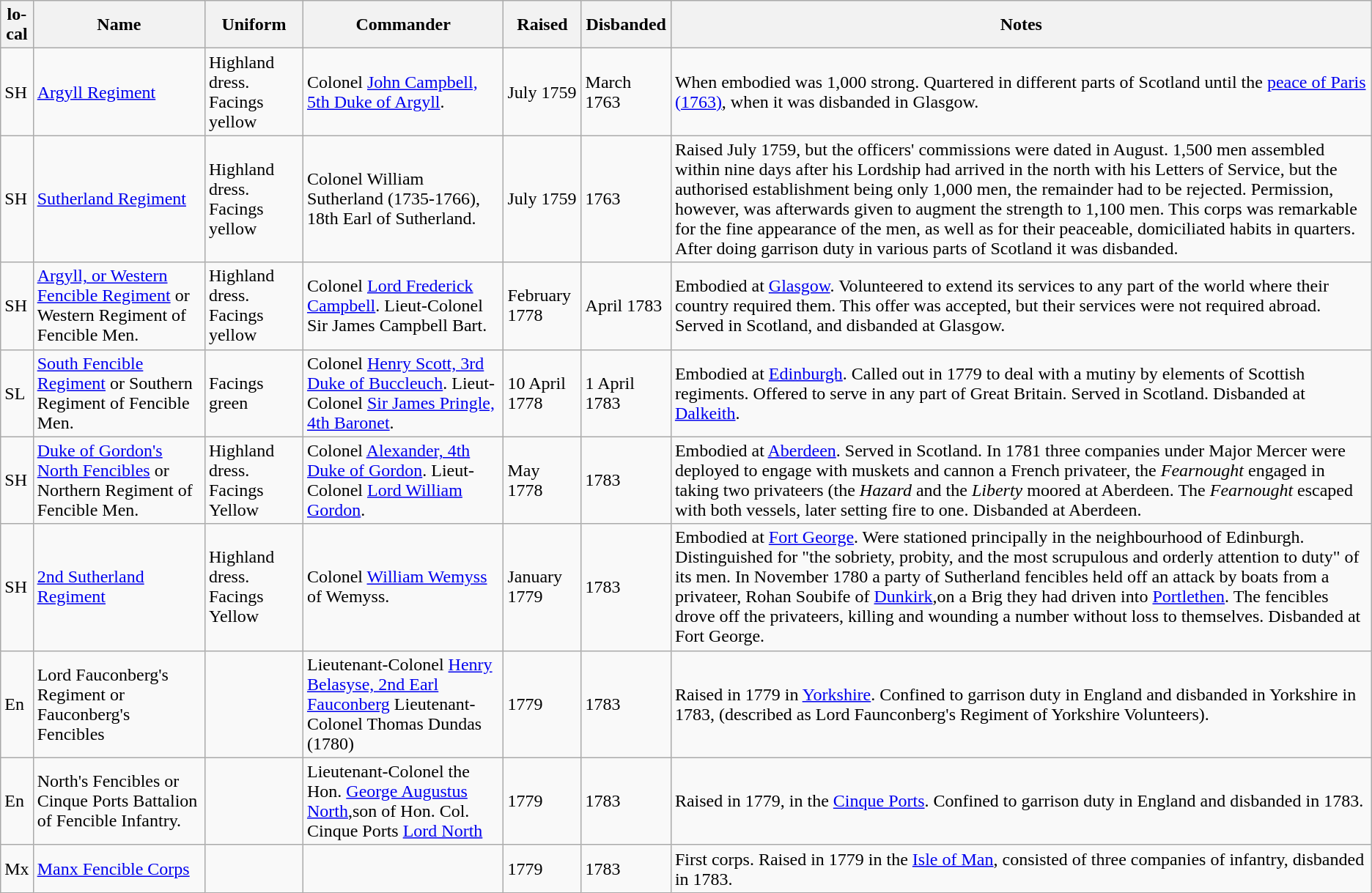<table class="wikitable">
<tr>
<th>lo-<br>cal</th>
<th>Name</th>
<th>Uniform</th>
<th>Commander</th>
<th>Raised</th>
<th>Disbanded</th>
<th>Notes</th>
</tr>
<tr>
<td>SH</td>
<td><a href='#'>Argyll Regiment</a></td>
<td>Highland dress. Facings yellow<br></td>
<td>Colonel <a href='#'>John Campbell, 5th Duke of Argyll</a>.</td>
<td>July 1759</td>
<td>March 1763</td>
<td>When embodied was 1,000 strong. Quartered in different parts of Scotland until the <a href='#'>peace of Paris (1763)</a>, when it was disbanded in Glasgow.</td>
</tr>
<tr>
<td>SH</td>
<td><a href='#'>Sutherland Regiment</a></td>
<td>Highland dress. Facings yellow</td>
<td>Colonel William Sutherland (1735-1766), 18th Earl of Sutherland.</td>
<td>July 1759</td>
<td>1763</td>
<td>Raised July 1759, but the officers' commissions were dated in August. 1,500 men assembled within nine days after his Lordship had arrived in the north with his Letters of Service, but the authorised establishment being only 1,000 men, the remainder had to be rejected. Permission, however, was afterwards given to augment the strength to 1,100 men. This corps was remarkable for the fine appearance of the men, as well as for their peaceable, domiciliated habits in quarters. After doing garrison duty in various parts of Scotland it was disbanded.</td>
</tr>
<tr>
<td>SH</td>
<td><a href='#'>Argyll, or Western Fencible Regiment</a> or Western Regiment of Fencible Men.</td>
<td>Highland dress. Facings yellow</td>
<td>Colonel <a href='#'>Lord Frederick Campbell</a>. Lieut-Colonel Sir James Campbell Bart.</td>
<td>February 1778</td>
<td>April 1783</td>
<td>Embodied at <a href='#'>Glasgow</a>. Volunteered to extend its services to any part of the world where their country required them. This offer was accepted, but their services were not required abroad. Served in Scotland, and disbanded at Glasgow.</td>
</tr>
<tr>
<td>SL</td>
<td><a href='#'>South Fencible Regiment</a> or Southern Regiment of Fencible Men.</td>
<td>Facings green</td>
<td>Colonel <a href='#'>Henry Scott, 3rd Duke of Buccleuch</a>. Lieut-Colonel <a href='#'>Sir James Pringle, 4th Baronet</a>.</td>
<td>10 April 1778</td>
<td>1 April 1783</td>
<td>Embodied at <a href='#'>Edinburgh</a>. Called out in 1779 to deal with a mutiny by elements of Scottish regiments. Offered to serve in any part of Great Britain. Served in Scotland. Disbanded at <a href='#'>Dalkeith</a>.</td>
</tr>
<tr>
<td>SH</td>
<td><a href='#'>Duke of Gordon's North Fencibles</a> or Northern Regiment of Fencible Men.</td>
<td>Highland dress. Facings Yellow</td>
<td>Colonel <a href='#'>Alexander, 4th Duke of Gordon</a>. Lieut-Colonel <a href='#'>Lord William Gordon</a>.</td>
<td>May 1778</td>
<td>1783</td>
<td>Embodied at <a href='#'>Aberdeen</a>. Served in Scotland. In 1781 three companies under Major Mercer were deployed to engage with muskets and cannon a French privateer, the <em>Fearnought</em> engaged in taking two privateers (the <em>Hazard</em> and the <em>Liberty</em> moored at Aberdeen. The <em>Fearnought</em> escaped with both vessels, later setting fire to one. Disbanded at Aberdeen.</td>
</tr>
<tr>
<td>SH</td>
<td><a href='#'>2nd Sutherland Regiment</a></td>
<td>Highland dress. Facings Yellow</td>
<td>Colonel <a href='#'>William Wemyss</a> of Wemyss.</td>
<td>January 1779</td>
<td>1783</td>
<td>Embodied at <a href='#'>Fort George</a>. Were stationed principally in the neighbourhood of Edinburgh. Distinguished for "the sobriety, probity, and the most scrupulous and orderly attention to duty" of its men. In November 1780 a party of Sutherland fencibles held off an attack by boats from a privateer, Rohan Soubife of <a href='#'>Dunkirk</a>,on a Brig they had driven into <a href='#'>Portlethen</a>. The fencibles drove off the privateers, killing and wounding a number without loss to themselves. Disbanded at Fort George.</td>
</tr>
<tr>
<td>En</td>
<td>Lord Fauconberg's Regiment or Fauconberg's Fencibles</td>
<td></td>
<td>Lieutenant-Colonel <a href='#'>Henry Belasyse, 2nd Earl Fauconberg</a> Lieutenant-Colonel Thomas Dundas (1780)</td>
<td>1779</td>
<td>1783</td>
<td>Raised in 1779 in <a href='#'>Yorkshire</a>. Confined to garrison duty in England and disbanded in Yorkshire in 1783, (described as Lord Faunconberg's Regiment of Yorkshire Volunteers).</td>
</tr>
<tr>
<td>En</td>
<td>North's Fencibles or Cinque Ports Battalion of Fencible Infantry. </td>
<td></td>
<td>Lieutenant-Colonel the Hon. <a href='#'>George Augustus North</a>,son of Hon. Col. Cinque Ports <a href='#'>Lord North</a></td>
<td>1779</td>
<td>1783</td>
<td>Raised in 1779, in the <a href='#'>Cinque Ports</a>. Confined to garrison duty in England and disbanded in 1783.</td>
</tr>
<tr>
<td>Mx</td>
<td><a href='#'>Manx Fencible Corps</a></td>
<td></td>
<td></td>
<td>1779</td>
<td>1783</td>
<td>First corps. Raised in 1779 in the <a href='#'>Isle of Man</a>, consisted of three companies of infantry, disbanded in 1783.</td>
</tr>
</table>
